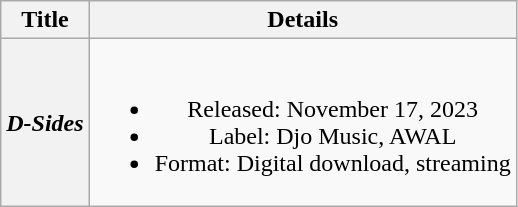<table class="wikitable plainrowheaders" style="text-align:center;">
<tr>
<th>Title</th>
<th>Details</th>
</tr>
<tr>
<th scope="row"><em>D-Sides</em></th>
<td><br><ul><li>Released: November 17, 2023</li><li>Label: Djo Music, AWAL</li><li>Format: Digital download, streaming</li></ul></td>
</tr>
</table>
